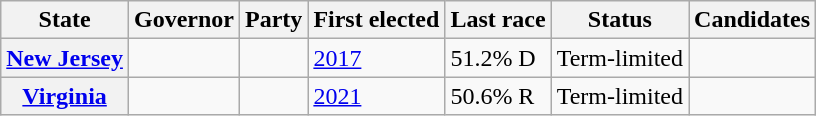<table class="wikitable sortable">
<tr>
<th>State</th>
<th>Governor</th>
<th>Party</th>
<th>First elected</th>
<th>Last race</th>
<th>Status</th>
<th>Candidates</th>
</tr>
<tr>
<th><a href='#'>New Jersey</a></th>
<td></td>
<td></td>
<td><a href='#'>2017</a></td>
<td>51.2% D</td>
<td>Term-limited</td>
<td nowrap></td>
</tr>
<tr>
<th><a href='#'>Virginia</a></th>
<td></td>
<td></td>
<td><a href='#'>2021</a></td>
<td>50.6% R</td>
<td>Term-limited</td>
<td nowrap></td>
</tr>
</table>
